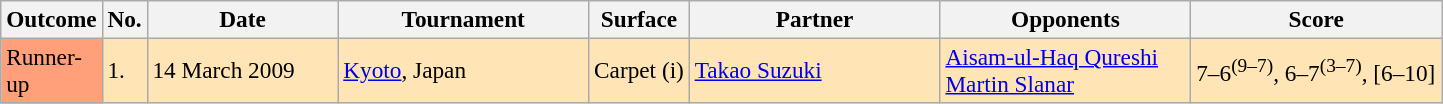<table class=wikitable style=font-size:97%>
<tr>
<th width=60>Outcome</th>
<th>No.</th>
<th width=120>Date</th>
<th width=160>Tournament</th>
<th>Surface</th>
<th width=160>Partner</th>
<th width=160>Opponents</th>
<th width=160>Score</th>
</tr>
<tr bgcolor=moccasin>
<td bgcolor=FFA07A>Runner-up</td>
<td>1.</td>
<td>14 March 2009</td>
<td><a href='#'>Kyoto</a>, Japan</td>
<td>Carpet (i)</td>
<td> <a href='#'>Takao Suzuki</a></td>
<td> <a href='#'>Aisam-ul-Haq Qureshi</a><br> <a href='#'>Martin Slanar</a></td>
<td>7–6<sup>(9–7)</sup>, 6–7<sup>(3–7)</sup>, [6–10]</td>
</tr>
</table>
